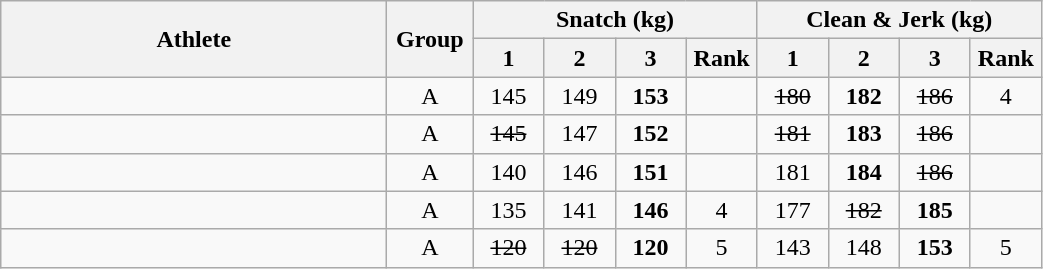<table class = "wikitable" style="text-align:center;">
<tr>
<th rowspan=2 width=250>Athlete</th>
<th rowspan=2 width=50>Group</th>
<th colspan=4>Snatch (kg)</th>
<th colspan=4>Clean & Jerk (kg)</th>
</tr>
<tr>
<th width=40>1</th>
<th width=40>2</th>
<th width=40>3</th>
<th width=40>Rank</th>
<th width=40>1</th>
<th width=40>2</th>
<th width=40>3</th>
<th width=40>Rank</th>
</tr>
<tr>
<td align=left></td>
<td>A</td>
<td>145</td>
<td>149</td>
<td><strong>153</strong></td>
<td></td>
<td><s>180</s></td>
<td><strong>182</strong></td>
<td><s>186</s></td>
<td>4</td>
</tr>
<tr>
<td align=left></td>
<td>A</td>
<td><s>145</s></td>
<td>147</td>
<td><strong>152</strong></td>
<td></td>
<td><s>181</s></td>
<td><strong>183</strong></td>
<td><s>186</s></td>
<td></td>
</tr>
<tr>
<td align=left></td>
<td>A</td>
<td>140</td>
<td>146</td>
<td><strong>151</strong></td>
<td></td>
<td>181</td>
<td><strong>184</strong></td>
<td><s>186</s></td>
<td></td>
</tr>
<tr>
<td align=left></td>
<td>A</td>
<td>135</td>
<td>141</td>
<td><strong>146</strong></td>
<td>4</td>
<td>177</td>
<td><s>182</s></td>
<td><strong>185</strong></td>
<td></td>
</tr>
<tr>
<td align=left></td>
<td>A</td>
<td><s>120</s></td>
<td><s>120</s></td>
<td><strong>120</strong></td>
<td>5</td>
<td>143</td>
<td>148</td>
<td><strong>153</strong></td>
<td>5</td>
</tr>
</table>
